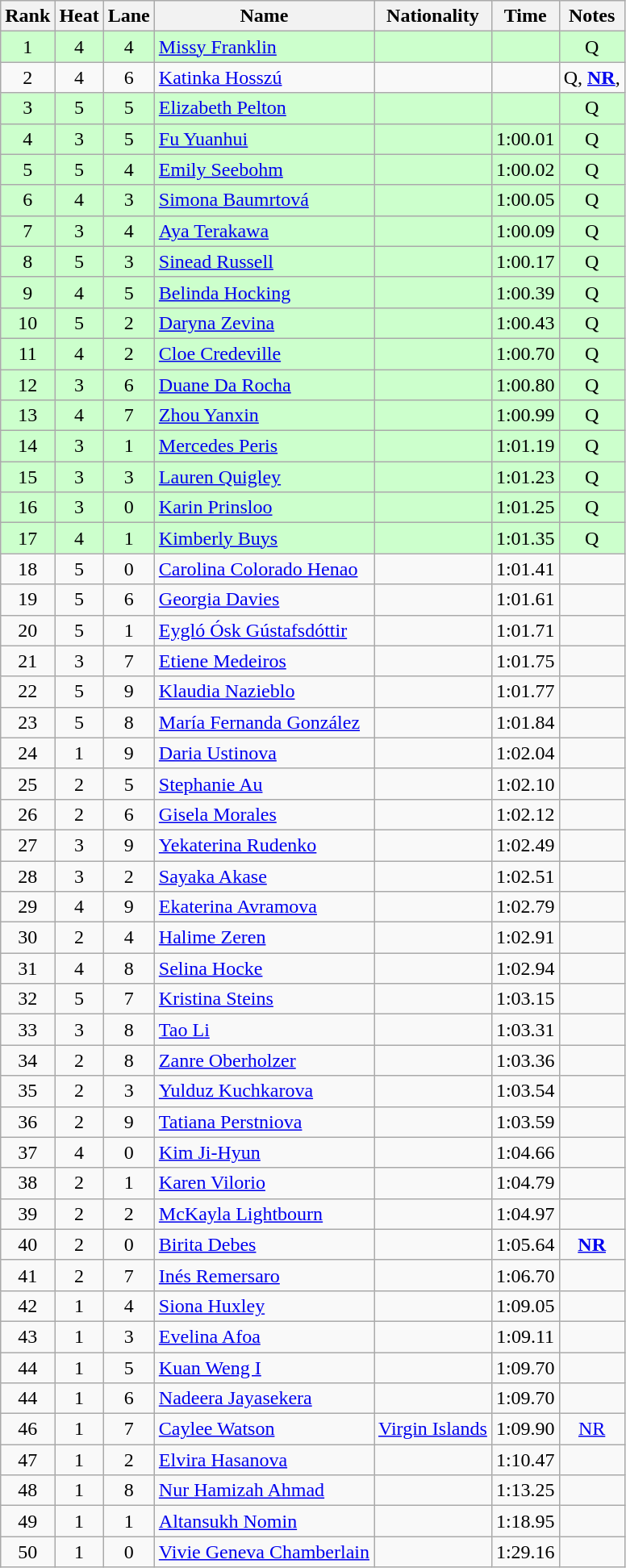<table class="wikitable sortable" style="text-align:center">
<tr>
<th>Rank</th>
<th>Heat</th>
<th>Lane</th>
<th>Name</th>
<th>Nationality</th>
<th>Time</th>
<th>Notes</th>
</tr>
<tr bgcolor=ccffcc>
<td>1</td>
<td>4</td>
<td>4</td>
<td align=left><a href='#'>Missy Franklin</a></td>
<td align=left></td>
<td></td>
<td>Q</td>
</tr>
<tr>
<td>2</td>
<td>4</td>
<td>6</td>
<td align=left><a href='#'>Katinka Hosszú</a></td>
<td align=left></td>
<td></td>
<td>Q,  <strong><a href='#'>NR</a></strong>, </td>
</tr>
<tr bgcolor=ccffcc>
<td>3</td>
<td>5</td>
<td>5</td>
<td align=left><a href='#'>Elizabeth Pelton</a></td>
<td align=left></td>
<td></td>
<td>Q</td>
</tr>
<tr bgcolor=ccffcc>
<td>4</td>
<td>3</td>
<td>5</td>
<td align=left><a href='#'>Fu Yuanhui</a></td>
<td align=left></td>
<td>1:00.01</td>
<td>Q</td>
</tr>
<tr bgcolor=ccffcc>
<td>5</td>
<td>5</td>
<td>4</td>
<td align=left><a href='#'>Emily Seebohm</a></td>
<td align=left></td>
<td>1:00.02</td>
<td>Q</td>
</tr>
<tr bgcolor=ccffcc>
<td>6</td>
<td>4</td>
<td>3</td>
<td align=left><a href='#'>Simona Baumrtová</a></td>
<td align=left></td>
<td>1:00.05</td>
<td>Q</td>
</tr>
<tr bgcolor=ccffcc>
<td>7</td>
<td>3</td>
<td>4</td>
<td align=left><a href='#'>Aya Terakawa</a></td>
<td align=left></td>
<td>1:00.09</td>
<td>Q</td>
</tr>
<tr bgcolor=ccffcc>
<td>8</td>
<td>5</td>
<td>3</td>
<td align=left><a href='#'>Sinead Russell</a></td>
<td align=left></td>
<td>1:00.17</td>
<td>Q</td>
</tr>
<tr bgcolor=ccffcc>
<td>9</td>
<td>4</td>
<td>5</td>
<td align=left><a href='#'>Belinda Hocking</a></td>
<td align=left></td>
<td>1:00.39</td>
<td>Q</td>
</tr>
<tr bgcolor=ccffcc>
<td>10</td>
<td>5</td>
<td>2</td>
<td align=left><a href='#'>Daryna Zevina</a></td>
<td align=left></td>
<td>1:00.43</td>
<td>Q</td>
</tr>
<tr bgcolor=ccffcc>
<td>11</td>
<td>4</td>
<td>2</td>
<td align=left><a href='#'>Cloe Credeville</a></td>
<td align=left></td>
<td>1:00.70</td>
<td>Q</td>
</tr>
<tr bgcolor=ccffcc>
<td>12</td>
<td>3</td>
<td>6</td>
<td align=left><a href='#'>Duane Da Rocha</a></td>
<td align=left></td>
<td>1:00.80</td>
<td>Q</td>
</tr>
<tr bgcolor=ccffcc>
<td>13</td>
<td>4</td>
<td>7</td>
<td align=left><a href='#'>Zhou Yanxin</a></td>
<td align=left></td>
<td>1:00.99</td>
<td>Q</td>
</tr>
<tr bgcolor=ccffcc>
<td>14</td>
<td>3</td>
<td>1</td>
<td align=left><a href='#'>Mercedes Peris</a></td>
<td align=left></td>
<td>1:01.19</td>
<td>Q</td>
</tr>
<tr bgcolor=ccffcc>
<td>15</td>
<td>3</td>
<td>3</td>
<td align=left><a href='#'>Lauren Quigley</a></td>
<td align=left></td>
<td>1:01.23</td>
<td>Q</td>
</tr>
<tr bgcolor=ccffcc>
<td>16</td>
<td>3</td>
<td>0</td>
<td align=left><a href='#'>Karin Prinsloo</a></td>
<td align=left></td>
<td>1:01.25</td>
<td>Q</td>
</tr>
<tr bgcolor=ccffcc>
<td>17</td>
<td>4</td>
<td>1</td>
<td align=left><a href='#'>Kimberly Buys</a></td>
<td align=left></td>
<td>1:01.35</td>
<td>Q</td>
</tr>
<tr>
<td>18</td>
<td>5</td>
<td>0</td>
<td align=left><a href='#'>Carolina Colorado Henao</a></td>
<td align=left></td>
<td>1:01.41</td>
<td></td>
</tr>
<tr>
<td>19</td>
<td>5</td>
<td>6</td>
<td align=left><a href='#'>Georgia Davies</a></td>
<td align=left></td>
<td>1:01.61</td>
<td></td>
</tr>
<tr>
<td>20</td>
<td>5</td>
<td>1</td>
<td align=left><a href='#'>Eygló Ósk Gústafsdóttir</a></td>
<td align=left></td>
<td>1:01.71</td>
<td></td>
</tr>
<tr>
<td>21</td>
<td>3</td>
<td>7</td>
<td align=left><a href='#'>Etiene Medeiros</a></td>
<td align=left></td>
<td>1:01.75</td>
<td></td>
</tr>
<tr>
<td>22</td>
<td>5</td>
<td>9</td>
<td align=left><a href='#'>Klaudia Nazieblo</a></td>
<td align=left></td>
<td>1:01.77</td>
<td></td>
</tr>
<tr>
<td>23</td>
<td>5</td>
<td>8</td>
<td align=left><a href='#'>María Fernanda González</a></td>
<td align=left></td>
<td>1:01.84</td>
<td></td>
</tr>
<tr>
<td>24</td>
<td>1</td>
<td>9</td>
<td align=left><a href='#'>Daria Ustinova</a></td>
<td align=left></td>
<td>1:02.04</td>
<td></td>
</tr>
<tr>
<td>25</td>
<td>2</td>
<td>5</td>
<td align=left><a href='#'>Stephanie Au</a></td>
<td align=left></td>
<td>1:02.10</td>
<td></td>
</tr>
<tr>
<td>26</td>
<td>2</td>
<td>6</td>
<td align=left><a href='#'>Gisela Morales</a></td>
<td align=left></td>
<td>1:02.12</td>
<td></td>
</tr>
<tr>
<td>27</td>
<td>3</td>
<td>9</td>
<td align=left><a href='#'>Yekaterina Rudenko</a></td>
<td align=left></td>
<td>1:02.49</td>
<td></td>
</tr>
<tr>
<td>28</td>
<td>3</td>
<td>2</td>
<td align=left><a href='#'>Sayaka Akase</a></td>
<td align=left></td>
<td>1:02.51</td>
<td></td>
</tr>
<tr>
<td>29</td>
<td>4</td>
<td>9</td>
<td align=left><a href='#'>Ekaterina Avramova</a></td>
<td align=left></td>
<td>1:02.79</td>
<td></td>
</tr>
<tr>
<td>30</td>
<td>2</td>
<td>4</td>
<td align=left><a href='#'>Halime Zeren</a></td>
<td align=left></td>
<td>1:02.91</td>
<td></td>
</tr>
<tr>
<td>31</td>
<td>4</td>
<td>8</td>
<td align=left><a href='#'>Selina Hocke</a></td>
<td align=left></td>
<td>1:02.94</td>
<td></td>
</tr>
<tr>
<td>32</td>
<td>5</td>
<td>7</td>
<td align=left><a href='#'>Kristina Steins</a></td>
<td align=left></td>
<td>1:03.15</td>
<td></td>
</tr>
<tr>
<td>33</td>
<td>3</td>
<td>8</td>
<td align=left><a href='#'>Tao Li</a></td>
<td align=left></td>
<td>1:03.31</td>
<td></td>
</tr>
<tr>
<td>34</td>
<td>2</td>
<td>8</td>
<td align=left><a href='#'>Zanre Oberholzer</a></td>
<td align=left></td>
<td>1:03.36</td>
<td></td>
</tr>
<tr>
<td>35</td>
<td>2</td>
<td>3</td>
<td align=left><a href='#'>Yulduz Kuchkarova</a></td>
<td align=left></td>
<td>1:03.54</td>
<td></td>
</tr>
<tr>
<td>36</td>
<td>2</td>
<td>9</td>
<td align=left><a href='#'>Tatiana Perstniova</a></td>
<td align=left></td>
<td>1:03.59</td>
<td></td>
</tr>
<tr>
<td>37</td>
<td>4</td>
<td>0</td>
<td align=left><a href='#'>Kim Ji-Hyun</a></td>
<td align=left></td>
<td>1:04.66</td>
<td></td>
</tr>
<tr>
<td>38</td>
<td>2</td>
<td>1</td>
<td align=left><a href='#'>Karen Vilorio</a></td>
<td align=left></td>
<td>1:04.79</td>
<td></td>
</tr>
<tr>
<td>39</td>
<td>2</td>
<td>2</td>
<td align=left><a href='#'>McKayla Lightbourn</a></td>
<td align=left></td>
<td>1:04.97</td>
<td></td>
</tr>
<tr>
<td>40</td>
<td>2</td>
<td>0</td>
<td align=left><a href='#'>Birita Debes</a></td>
<td align=left></td>
<td>1:05.64</td>
<td><strong><a href='#'>NR</a></strong></td>
</tr>
<tr>
<td>41</td>
<td>2</td>
<td>7</td>
<td align=left><a href='#'>Inés Remersaro</a></td>
<td align=left></td>
<td>1:06.70</td>
<td></td>
</tr>
<tr>
<td>42</td>
<td>1</td>
<td>4</td>
<td align=left><a href='#'>Siona Huxley</a></td>
<td align=left></td>
<td>1:09.05</td>
<td></td>
</tr>
<tr>
<td>43</td>
<td>1</td>
<td>3</td>
<td align=left><a href='#'>Evelina Afoa</a></td>
<td align=left></td>
<td>1:09.11</td>
<td></td>
</tr>
<tr>
<td>44</td>
<td>1</td>
<td>5</td>
<td align=left><a href='#'>Kuan Weng I</a></td>
<td align=left></td>
<td>1:09.70</td>
<td></td>
</tr>
<tr>
<td>44</td>
<td>1</td>
<td>6</td>
<td align=left><a href='#'>Nadeera Jayasekera</a></td>
<td align=left></td>
<td>1:09.70</td>
<td></td>
</tr>
<tr>
<td>46</td>
<td>1</td>
<td>7</td>
<td align=left><a href='#'>Caylee Watson</a></td>
<td align=left> <a href='#'>Virgin Islands</a></td>
<td>1:09.90</td>
<td><a href='#'>NR</a></td>
</tr>
<tr>
<td>47</td>
<td>1</td>
<td>2</td>
<td align=left><a href='#'>Elvira Hasanova</a></td>
<td align=left></td>
<td>1:10.47</td>
<td></td>
</tr>
<tr>
<td>48</td>
<td>1</td>
<td>8</td>
<td align=left><a href='#'>Nur Hamizah Ahmad</a></td>
<td align=left></td>
<td>1:13.25</td>
<td></td>
</tr>
<tr>
<td>49</td>
<td>1</td>
<td>1</td>
<td align=left><a href='#'>Altansukh Nomin</a></td>
<td align=left></td>
<td>1:18.95</td>
<td></td>
</tr>
<tr>
<td>50</td>
<td>1</td>
<td>0</td>
<td align=left><a href='#'>Vivie Geneva Chamberlain</a></td>
<td align=left></td>
<td>1:29.16</td>
<td></td>
</tr>
</table>
